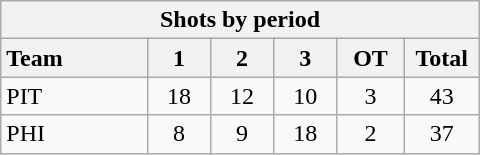<table class="wikitable" style="width:20em; text-align:right;">
<tr>
<th colspan=6>Shots by period</th>
</tr>
<tr>
<th style="width:8em; text-align:left;">Team</th>
<th style="width:3em;">1</th>
<th style="width:3em;">2</th>
<th style="width:3em;">3</th>
<th style="width:3em;">OT</th>
<th style="width:3em;">Total</th>
</tr>
<tr>
<td style="text-align:left;">PIT</td>
<td align=center>18</td>
<td align=center>12</td>
<td align=center>10</td>
<td align=center>3</td>
<td align=center>43</td>
</tr>
<tr>
<td style="text-align:left;">PHI</td>
<td align=center>8</td>
<td align=center>9</td>
<td align=center>18</td>
<td align=center>2</td>
<td align=center>37</td>
</tr>
</table>
